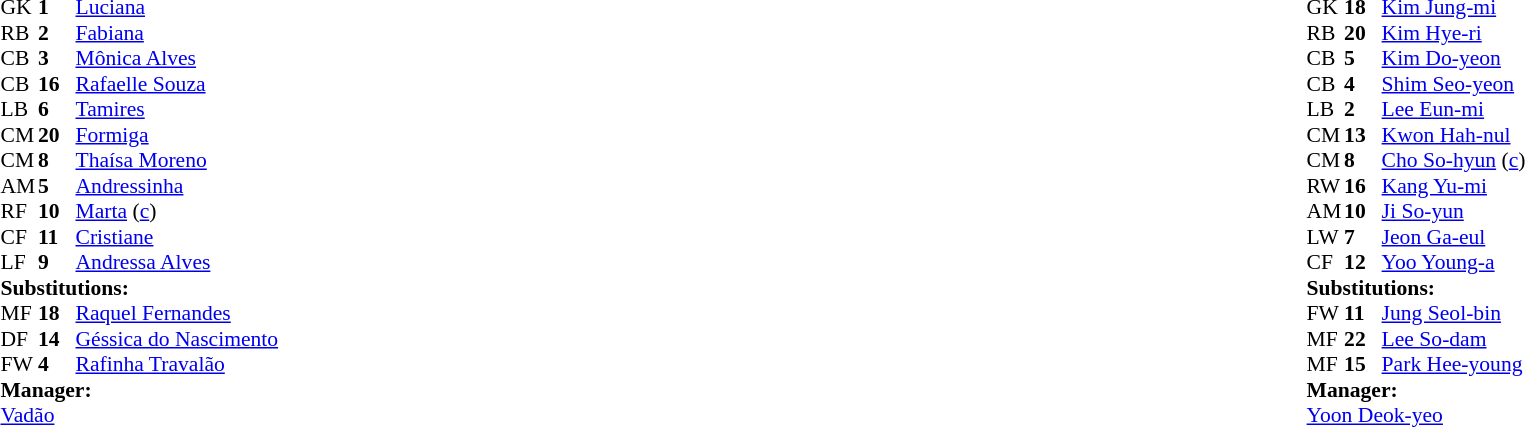<table width="100%">
<tr>
<td valign="top" width="50%"><br><table style="font-size: 90%" cellspacing="0" cellpadding="0">
<tr>
<th width="25"></th>
<th width="25"></th>
</tr>
<tr>
<td>GK</td>
<td><strong>1</strong></td>
<td><a href='#'>Luciana</a></td>
</tr>
<tr>
<td>RB</td>
<td><strong>2</strong></td>
<td><a href='#'>Fabiana</a></td>
</tr>
<tr>
<td>CB</td>
<td><strong>3</strong></td>
<td><a href='#'>Mônica Alves</a></td>
</tr>
<tr>
<td>CB</td>
<td><strong>16</strong></td>
<td><a href='#'>Rafaelle Souza</a></td>
<td></td>
<td></td>
</tr>
<tr>
<td>LB</td>
<td><strong>6</strong></td>
<td><a href='#'>Tamires</a></td>
</tr>
<tr>
<td>CM</td>
<td><strong>20</strong></td>
<td><a href='#'>Formiga</a></td>
</tr>
<tr>
<td>CM</td>
<td><strong>8</strong></td>
<td><a href='#'>Thaísa Moreno</a></td>
</tr>
<tr>
<td>AM</td>
<td><strong>5</strong></td>
<td><a href='#'>Andressinha</a></td>
<td></td>
<td></td>
</tr>
<tr>
<td>RF</td>
<td><strong>10</strong></td>
<td><a href='#'>Marta</a> (<a href='#'>c</a>)</td>
</tr>
<tr>
<td>CF</td>
<td><strong>11</strong></td>
<td><a href='#'>Cristiane</a></td>
</tr>
<tr>
<td>LF</td>
<td><strong>9</strong></td>
<td><a href='#'>Andressa Alves</a> </td>
<td></td>
<td></td>
</tr>
<tr>
<td colspan=3><strong>Substitutions:</strong></td>
</tr>
<tr>
<td>MF</td>
<td><strong>18</strong></td>
<td><a href='#'>Raquel Fernandes</a></td>
<td></td>
<td></td>
</tr>
<tr>
<td>DF</td>
<td><strong>14</strong></td>
<td><a href='#'>Géssica do Nascimento</a></td>
<td></td>
<td></td>
</tr>
<tr>
<td>FW</td>
<td><strong>4</strong></td>
<td><a href='#'>Rafinha Travalão</a></td>
<td></td>
<td></td>
</tr>
<tr>
<td colspan=3><strong>Manager:</strong></td>
</tr>
<tr>
<td colspan=3><a href='#'>Vadão</a></td>
</tr>
</table>
</td>
<td valign="top"></td>
<td valign="top" width="50%"><br><table style="font-size: 90%" cellspacing="0" cellpadding="0" align="center">
<tr>
<th width=25></th>
<th width=25></th>
</tr>
<tr>
<td>GK</td>
<td><strong>18</strong></td>
<td><a href='#'>Kim Jung-mi</a></td>
</tr>
<tr>
<td>RB</td>
<td><strong>20</strong></td>
<td><a href='#'>Kim Hye-ri</a></td>
</tr>
<tr>
<td>CB</td>
<td><strong>5</strong></td>
<td><a href='#'>Kim Do-yeon</a></td>
</tr>
<tr>
<td>CB</td>
<td><strong>4</strong></td>
<td><a href='#'>Shim Seo-yeon</a></td>
</tr>
<tr>
<td>LB</td>
<td><strong>2</strong></td>
<td><a href='#'>Lee Eun-mi</a></td>
</tr>
<tr>
<td>CM</td>
<td><strong>13</strong></td>
<td><a href='#'>Kwon Hah-nul</a></td>
<td></td>
<td></td>
</tr>
<tr>
<td>CM</td>
<td><strong>8</strong></td>
<td><a href='#'>Cho So-hyun</a> (<a href='#'>c</a>) </td>
<td></td>
</tr>
<tr>
<td>RW</td>
<td><strong>16</strong></td>
<td><a href='#'>Kang Yu-mi</a></td>
<td></td>
<td></td>
</tr>
<tr>
<td>AM</td>
<td><strong>10</strong></td>
<td><a href='#'>Ji So-yun</a></td>
</tr>
<tr>
<td>LW</td>
<td><strong>7</strong></td>
<td><a href='#'>Jeon Ga-eul</a></td>
</tr>
<tr>
<td>CF</td>
<td><strong>12</strong></td>
<td><a href='#'>Yoo Young-a</a></td>
<td></td>
<td></td>
</tr>
<tr>
<td colspan=3><strong>Substitutions:</strong></td>
</tr>
<tr>
<td>FW</td>
<td><strong>11</strong></td>
<td><a href='#'>Jung Seol-bin</a></td>
<td></td>
<td></td>
</tr>
<tr>
<td>MF</td>
<td><strong>22</strong></td>
<td><a href='#'>Lee So-dam</a></td>
<td></td>
<td></td>
</tr>
<tr>
<td>MF</td>
<td><strong>15</strong></td>
<td><a href='#'>Park Hee-young</a></td>
<td></td>
<td></td>
</tr>
<tr>
<td colspan=3><strong>Manager:</strong></td>
</tr>
<tr>
<td colspan=3><a href='#'>Yoon Deok-yeo</a></td>
</tr>
</table>
</td>
</tr>
</table>
